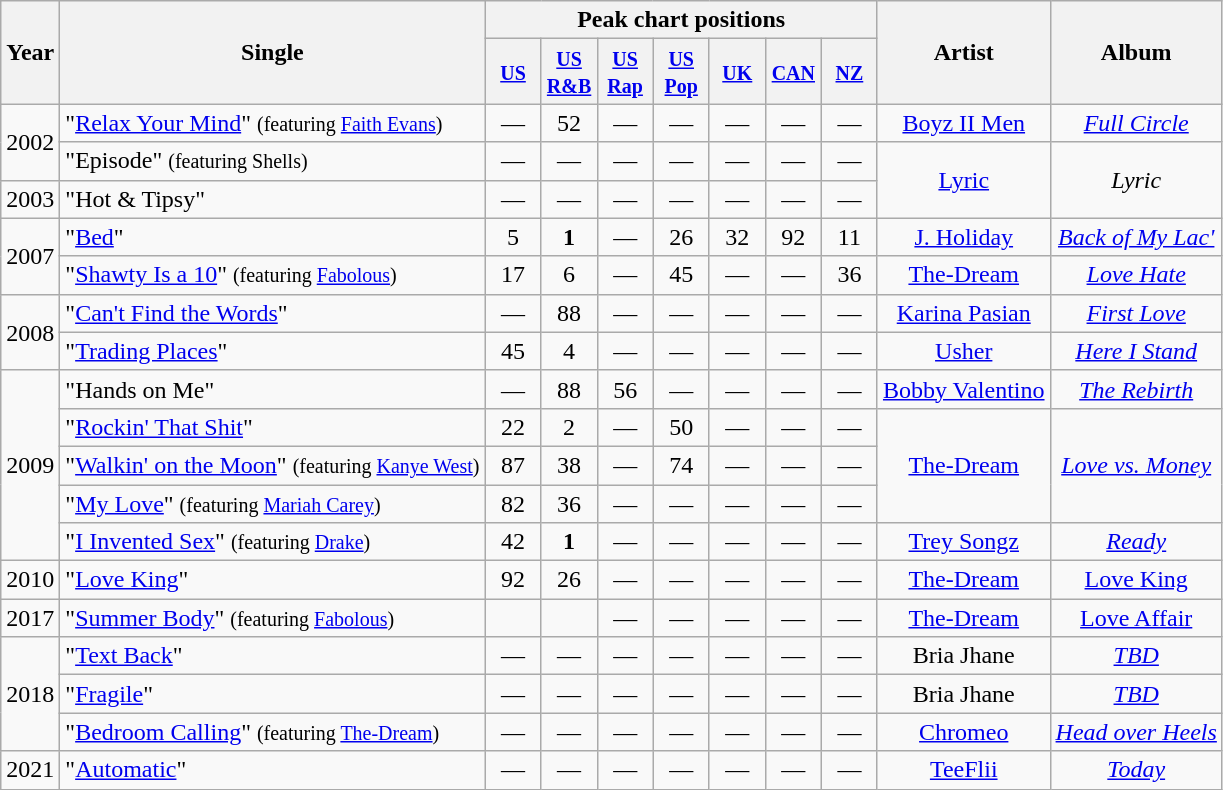<table class="wikitable">
<tr>
<th rowspan="2">Year</th>
<th rowspan="2">Single</th>
<th colspan="7">Peak chart positions</th>
<th rowspan="2">Artist</th>
<th rowspan="2">Album</th>
</tr>
<tr>
<th style="text-align:center; width:30px;"><small><a href='#'>US</a></small></th>
<th style="text-align:center; width:30px;"><small><a href='#'>US R&B</a></small></th>
<th style="text-align:center; width:30px;"><small><a href='#'>US Rap</a></small></th>
<th style="text-align:center; width:30px;"><small><a href='#'>US Pop</a></small></th>
<th style="text-align:center; width:30px;"><small><a href='#'>UK</a></small></th>
<th style="text-align:center; width:30px;"><small><a href='#'>CAN</a></small></th>
<th style="text-align:center; width:30px;"><small><a href='#'>NZ</a></small></th>
</tr>
<tr>
<td rowspan="2">2002</td>
<td>"<a href='#'>Relax Your Mind</a>" <small>(featuring <a href='#'>Faith Evans</a>)</small></td>
<td style="text-align:center;">—</td>
<td style="text-align:center;">52</td>
<td style="text-align:center;">—</td>
<td style="text-align:center;">—</td>
<td style="text-align:center;">—</td>
<td style="text-align:center;">—</td>
<td style="text-align:center;">—</td>
<td style="text-align:center;"><a href='#'>Boyz II Men</a></td>
<td style="text-align:center;"><em><a href='#'>Full Circle</a></em></td>
</tr>
<tr>
<td>"Episode" <small>(featuring Shells)</small></td>
<td style="text-align:center;">—</td>
<td style="text-align:center;">—</td>
<td style="text-align:center;">—</td>
<td style="text-align:center;">—</td>
<td style="text-align:center;">—</td>
<td style="text-align:center;">—</td>
<td style="text-align:center;">—</td>
<td style="text-align:center;" rowspan="2"><a href='#'>Lyric</a></td>
<td style="text-align:center;" rowspan="2"><em>Lyric</em></td>
</tr>
<tr>
<td>2003</td>
<td>"Hot & Tipsy"</td>
<td style="text-align:center;">—</td>
<td style="text-align:center;">—</td>
<td style="text-align:center;">—</td>
<td style="text-align:center;">—</td>
<td style="text-align:center;">—</td>
<td style="text-align:center;">—</td>
<td style="text-align:center;">—</td>
</tr>
<tr>
<td rowspan="2">2007</td>
<td>"<a href='#'>Bed</a>"</td>
<td style="text-align:center;">5</td>
<td style="text-align:center;"><strong>1</strong></td>
<td style="text-align:center;">—</td>
<td style="text-align:center;">26</td>
<td style="text-align:center;">32</td>
<td style="text-align:center;">92</td>
<td style="text-align:center;">11</td>
<td style="text-align:center;"><a href='#'>J. Holiday</a></td>
<td style="text-align:center;"><em><a href='#'>Back of My Lac'</a></em></td>
</tr>
<tr>
<td>"<a href='#'>Shawty Is a 10</a>" <small>(featuring <a href='#'>Fabolous</a>)</small></td>
<td style="text-align:center;">17</td>
<td style="text-align:center;">6</td>
<td style="text-align:center;">—</td>
<td style="text-align:center;">45</td>
<td style="text-align:center;">—</td>
<td style="text-align:center;">—</td>
<td style="text-align:center;">36</td>
<td style="text-align:center;"><a href='#'>The-Dream</a></td>
<td style="text-align:center;"><em><a href='#'>Love Hate</a></em></td>
</tr>
<tr>
<td rowspan="2">2008</td>
<td>"<a href='#'>Can't Find the Words</a>"</td>
<td style="text-align:center;">—</td>
<td style="text-align:center;">88</td>
<td style="text-align:center;">—</td>
<td style="text-align:center;">—</td>
<td style="text-align:center;">—</td>
<td style="text-align:center;">—</td>
<td style="text-align:center;">—</td>
<td style="text-align:center;"><a href='#'>Karina Pasian</a></td>
<td style="text-align:center;"><em><a href='#'>First Love</a></em></td>
</tr>
<tr>
<td>"<a href='#'>Trading Places</a>"</td>
<td style="text-align:center;">45</td>
<td style="text-align:center;">4</td>
<td style="text-align:center;">—</td>
<td style="text-align:center;">—</td>
<td style="text-align:center;">—</td>
<td style="text-align:center;">—</td>
<td style="text-align:center;">—</td>
<td style="text-align:center;"><a href='#'>Usher</a></td>
<td style="text-align:center;"><em><a href='#'>Here I Stand</a></em></td>
</tr>
<tr>
<td rowspan="5">2009</td>
<td>"Hands on Me"</td>
<td style="text-align:center;">—</td>
<td style="text-align:center;">88</td>
<td style="text-align:center;">56</td>
<td style="text-align:center;">—</td>
<td style="text-align:center;">—</td>
<td style="text-align:center;">—</td>
<td style="text-align:center;">—</td>
<td style="text-align:center;"><a href='#'>Bobby Valentino</a></td>
<td style="text-align:center;"><em><a href='#'>The Rebirth</a></em></td>
</tr>
<tr>
<td>"<a href='#'>Rockin' That Shit</a>"</td>
<td style="text-align:center;">22</td>
<td style="text-align:center;">2</td>
<td style="text-align:center;">—</td>
<td style="text-align:center;">50</td>
<td style="text-align:center;">—</td>
<td style="text-align:center;">—</td>
<td style="text-align:center;">—</td>
<td style="text-align:center;" rowspan="3"><a href='#'>The-Dream</a></td>
<td style="text-align:center;" rowspan="3"><em><a href='#'>Love vs. Money</a></em></td>
</tr>
<tr>
<td>"<a href='#'>Walkin' on the Moon</a>" <small>(featuring <a href='#'>Kanye West</a>)</small></td>
<td style="text-align:center;">87</td>
<td style="text-align:center;">38</td>
<td style="text-align:center;">—</td>
<td style="text-align:center;">74</td>
<td style="text-align:center;">—</td>
<td style="text-align:center;">—</td>
<td style="text-align:center;">—</td>
</tr>
<tr>
<td>"<a href='#'>My Love</a>" <small>(featuring <a href='#'>Mariah Carey</a>)</small></td>
<td style="text-align:center;">82</td>
<td style="text-align:center;">36</td>
<td style="text-align:center;">—</td>
<td style="text-align:center;">—</td>
<td style="text-align:center;">—</td>
<td style="text-align:center;">—</td>
<td style="text-align:center;">—</td>
</tr>
<tr>
<td>"<a href='#'>I Invented Sex</a>" <small>(featuring <a href='#'>Drake</a>)</small></td>
<td style="text-align:center;">42</td>
<td style="text-align:center;"><strong>1</strong></td>
<td style="text-align:center;">—</td>
<td style="text-align:center;">—</td>
<td style="text-align:center;">—</td>
<td style="text-align:center;">—</td>
<td style="text-align:center;">—</td>
<td style="text-align:center;"><a href='#'>Trey Songz</a></td>
<td style="text-align:center;"><em><a href='#'>Ready</a></em></td>
</tr>
<tr>
<td>2010</td>
<td>"<a href='#'>Love King</a>"</td>
<td style="text-align:center;">92</td>
<td style="text-align:center;">26</td>
<td style="text-align:center;">—</td>
<td style="text-align:center;">—</td>
<td style="text-align:center;">—</td>
<td style="text-align:center;">—</td>
<td style="text-align:center;">—</td>
<td style="text-align:center;"><a href='#'>The-Dream</a></td>
<td style="text-align:center;"><a href='#'>Love King</a></td>
</tr>
<tr>
<td>2017</td>
<td>"<a href='#'>Summer Body</a>" <small>(featuring <a href='#'>Fabolous</a>)</small></td>
<td style="text-align:center;"></td>
<td style="text-align:center;"></td>
<td style="text-align:center;">—</td>
<td style="text-align:center;">—</td>
<td style="text-align:center;">—</td>
<td style="text-align:center;">—</td>
<td style="text-align:center;">—</td>
<td style="text-align:center;"><a href='#'>The-Dream</a></td>
<td style="text-align:center;"><a href='#'>Love Affair</a></td>
</tr>
<tr>
<td rowspan="3">2018</td>
<td>"<a href='#'>Text Back</a>"</td>
<td style="text-align:center;">—</td>
<td style="text-align:center;">—</td>
<td style="text-align:center;">—</td>
<td style="text-align:center;">—</td>
<td style="text-align:center;">—</td>
<td style="text-align:center;">—</td>
<td style="text-align:center;">—</td>
<td style="text-align:center;">Bria Jhane</td>
<td style="text-align:center;"><em><a href='#'>TBD</a></em></td>
</tr>
<tr>
<td>"<a href='#'>Fragile</a>"</td>
<td style="text-align:center;">—</td>
<td style="text-align:center;">—</td>
<td style="text-align:center;">—</td>
<td style="text-align:center;">—</td>
<td style="text-align:center;">—</td>
<td style="text-align:center;">—</td>
<td style="text-align:center;">—</td>
<td style="text-align:center;">Bria Jhane</td>
<td style="text-align:center;"><em><a href='#'>TBD</a></em></td>
</tr>
<tr>
<td>"<a href='#'>Bedroom Calling</a>" <small>(featuring <a href='#'>The-Dream</a>)</small></td>
<td style="text-align:center;">—</td>
<td style="text-align:center;">—</td>
<td style="text-align:center;">—</td>
<td style="text-align:center;">—</td>
<td style="text-align:center;">—</td>
<td style="text-align:center;">—</td>
<td style="text-align:center;">—</td>
<td style="text-align:center;"><a href='#'>Chromeo</a></td>
<td style="text-align:center;"><em><a href='#'>Head over Heels</a></em></td>
</tr>
<tr>
<td>2021</td>
<td>"<a href='#'>Automatic</a>"</td>
<td style="text-align:center;">—</td>
<td style="text-align:center;">—</td>
<td style="text-align:center;">—</td>
<td style="text-align:center;">—</td>
<td style="text-align:center;">—</td>
<td style="text-align:center;">—</td>
<td style="text-align:center;">—</td>
<td style="text-align:center;"><a href='#'>TeeFlii</a></td>
<td style="text-align:center;"><em><a href='#'>Today</a></em></td>
</tr>
</table>
